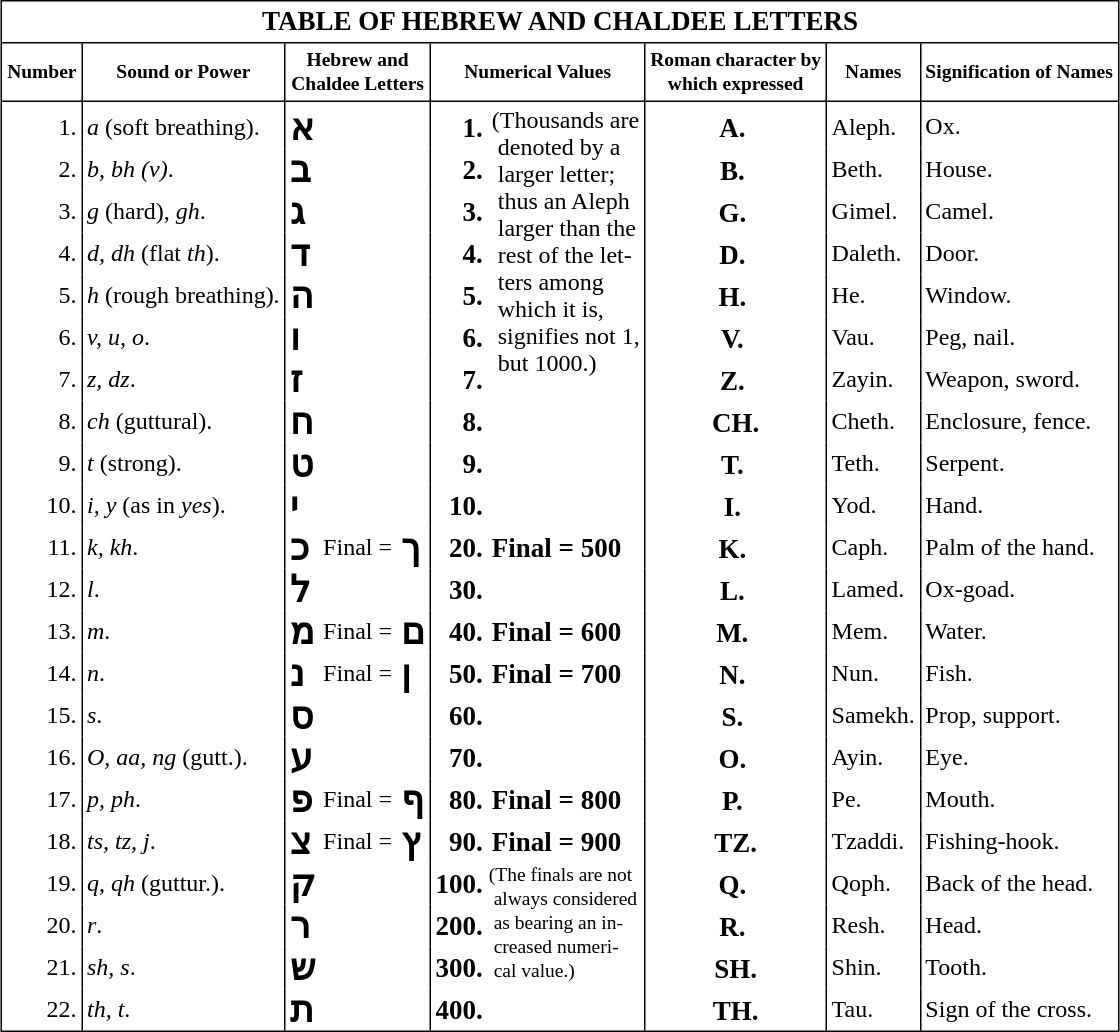<table style="font-family:'times new roman',serif;border:1px solid black;font-size:medium;margin: 1em auto;" cellspacing=0 cellpadding=0 border=0>
<tr>
<th style="border-bottom:1px solid black;padding:3px;font-size:large;" colspan=10>TABLE OF HEBREW AND CHALDEE LETTERS</th>
</tr>
<tr>
<th style="border-right:1px solid black;border-bottom:1px solid black;padding:3px;font-size:small;">Number</th>
<th style="border-right:1px solid black;border-bottom:1px solid black;padding:3px;font-size:small;">Sound or Power</th>
<th style="border-right:1px solid black;border-bottom:1px solid black;padding:3px;font-size:small;" colspan=3>Hebrew and<br>Chaldee Letters</th>
<th style="border-right:1px solid black;border-bottom:1px solid black;padding:3px;font-size:small;" colspan=2>Numerical Values</th>
<th style="border-right:1px solid black;border-bottom:1px solid black;padding:3px;font-size:small;">Roman character by<br>which expressed</th>
<th style="border-right:1px solid black;border-bottom:1px solid black;padding:3px;font-size:small;">Names</th>
<th style="border-bottom:1px solid black;padding:3px;font-size:small;">Signification of Names</th>
</tr>
<tr>
<td style="text-align:right;border-right:1px solid black;padding:3px 3px 0 3px;">1.</td>
<td style="text-align:left;border-right:1px solid black;padding:3px 3px 0 3px;"><em>a</em> (soft breathing).</td>
<td style="text-align:left;font-size:x-large;font-weight:bold;border-right:1px solid black;padding:3px 3px 0 3px;" colspan=3>א</td>
<td style="text-align:right;font-size:large;font-weight:bold;padding:3px 3px 0 3px;">1.</td>
<td style="padding:3px 3px 0 3px;text-align:left;border-right:1px solid black;vertical-align:top;font-size:medium" rowspan=10>(Thousands are<br> denoted by a<br> larger letter;<br> thus an Aleph<br> larger than the<br> rest of the let-<br> ters among<br> which it is,<br> signifies not 1,<br> but 1000.)</td>
<td style="text-align:center;font-size:large;font-weight:bold;border-right:1px solid black;padding:3px 3px 0 3px;">A. </td>
<td style="border-right:1px solid black;padding:3px 3px 0 3px;">Aleph.</td>
<td style="padding:0 3px 0 3px;">Ox.</td>
</tr>
<tr>
<td style="text-align:right;border-right:1px solid black;padding:0 3px 0 3px;">2.</td>
<td style="text-align:left;border-right:1px solid black;padding:0 3px 0 3px;"><em>b, bh (v)</em>.</td>
<td style="text-align:left;font-size:x-large;font-weight:bold;border-right:1px solid black;padding:0 3px 0 3px;" colspan=3>ב</td>
<td style="text-align:right;font-size:large;font-weight:bold;padding:0 3px 0 3px;">2.</td>
<td style="text-align:center;font-size:large;font-weight:bold;border-right:1px solid black;padding:3px 3px 0 3px;">B. </td>
<td style="border-right:1px solid black;padding:0 3px 0 3px;">Beth.</td>
<td style="padding:0 3px 0 3px;">House.</td>
</tr>
<tr>
<td style="text-align:right;border-right:1px solid black;padding:0 3px 0 3px;">3.</td>
<td style="text-align:left;border-right:1px solid black;padding:0 3px 0 3px;"><em>g</em> (hard), <em>gh</em>.</td>
<td style="text-align:left;font-size:x-large;font-weight:bold;border-right:1px solid black;padding:0 3px 0 3px;" colspan=3>ג</td>
<td style="text-align:right;font-size:large;font-weight:bold;padding:0 3px 0 3px;">3.</td>
<td style="text-align:center;font-size:large;font-weight:bold;border-right:1px solid black;padding:3px 3px 0 3px;">G. </td>
<td style="border-right:1px solid black;padding:0 3px 0 3px;">Gimel.</td>
<td style="padding:0 3px 0 3px;">Camel.</td>
</tr>
<tr>
<td style="text-align:right;border-right:1px solid black;padding:0 3px 0 3px;">4.</td>
<td style="text-align:left;border-right:1px solid black;padding:0 3px 0 3px;"><em>d, dh</em> (flat <em>th</em>).</td>
<td style="text-align:left;font-size:x-large;font-weight:bold;border-right:1px solid black;padding:0 3px 0 3px;" colspan=3>ד</td>
<td style="text-align:right;font-size:large;font-weight:bold;padding:0 3px 0 3px;">4.</td>
<td style="text-align:center;font-size:large;font-weight:bold;border-right:1px solid black;padding:3px 3px 0 3px;">D. </td>
<td style="border-right:1px solid black;padding:0 3px 0 3px;">Daleth.</td>
<td style="padding:0 3px 0 3px;">Door.</td>
</tr>
<tr>
<td style="text-align:right;border-right:1px solid black;padding:0 3px 0 3px;">5.</td>
<td style="text-align:left;border-right:1px solid black;padding:0 3px 0 3px;"><em>h</em> (rough breathing).</td>
<td style="text-align:left;font-size:x-large;font-weight:bold;border-right:1px solid black;padding:0 3px 0 3px;" colspan=3>ה</td>
<td style="text-align:right;font-size:large;font-weight:bold;padding:0 3px 0 3px;">5.</td>
<td style="text-align:center;font-size:large;font-weight:bold;border-right:1px solid black;padding:3px 3px 0 3px;">H. </td>
<td style="border-right:1px solid black;padding:0 3px 0 3px;">He.</td>
<td style="padding:0 3px 0 3px;">Window.</td>
</tr>
<tr>
<td style="text-align:right;border-right:1px solid black;padding:0 3px 0 3px;">6.</td>
<td style="text-align:left;border-right:1px solid black;padding:0 3px 0 3px;"><em>v, u, o</em>.</td>
<td style="text-align:left;font-size:x-large;font-weight:bold;border-right:1px solid black;padding:0 3px 0 3px;" colspan=3>ו</td>
<td style="text-align:right;font-size:large;font-weight:bold;padding:0 3px 0 3px;">6.</td>
<td style="text-align:center;font-size:large;font-weight:bold;border-right:1px solid black;padding:3px 3px 0 3px;">V. </td>
<td style="border-right:1px solid black;padding:0 3px 0 3px;">Vau.</td>
<td style="padding:0 3px 0 3px;">Peg, nail.</td>
</tr>
<tr>
<td style="text-align:right;border-right:1px solid black;padding:0 3px 0 3px;">7.</td>
<td style="text-align:left;border-right:1px solid black;padding:0 3px 0 3px;"><em>z, dz</em>.</td>
<td style="text-align:left;font-size:x-large;font-weight:bold;border-right:1px solid black;padding:0 3px 0 3px;" colspan=3>ז</td>
<td style="text-align:right;font-size:large;font-weight:bold;padding:0 3px 0 3px;">7.</td>
<td style="text-align:center;font-size:large;font-weight:bold;border-right:1px solid black;padding:3px 3px 0 3px;">Z. </td>
<td style="border-right:1px solid black;padding:0 3px 0 3px;">Zayin.</td>
<td style="padding:0 3px 0 3px;">Weapon, sword.</td>
</tr>
<tr>
<td style="text-align:right;border-right:1px solid black;padding:0 3px 0 3px;">8.</td>
<td style="text-align:left;border-right:1px solid black;padding:0 3px 0 3px;"><em>ch</em> (guttural).</td>
<td style="text-align:left;font-size:x-large;font-weight:bold;border-right:1px solid black;padding:0 3px 0 3px;" colspan=3>ח</td>
<td style="text-align:right;font-size:large;font-weight:bold;padding:0 3px 0 3px;">8.</td>
<td style="text-align:center;font-size:large;font-weight:bold;border-right:1px solid black;padding:3px 3px 0 3px;">C<span>H</span>.</td>
<td style="border-right:1px solid black;padding:0 3px 0 3px;">Cheth.</td>
<td style="padding:0 3px 0 3px;">Enclosure, fence.</td>
</tr>
<tr>
<td style="text-align:right;border-right:1px solid black;padding:0 3px 0 3px;">9.</td>
<td style="text-align:left;border-right:1px solid black;padding:0 3px 0 3px;"><em>t</em> (strong).</td>
<td style="text-align:left;font-size:x-large;font-weight:bold;border-right:1px solid black;padding:0 3px 0 3px;" colspan=3>ט</td>
<td style="text-align:right;font-size:large;font-weight:bold;padding:0 3px 0 3px;">9.</td>
<td style="text-align:center;font-size:large;font-weight:bold;border-right:1px solid black;padding:3px 3px 0 3px;">T. </td>
<td style="border-right:1px solid black;padding:0 3px 0 3px;">Teth.</td>
<td style="padding:0 3px 0 3px;">Serpent.</td>
</tr>
<tr>
<td style="text-align:right;border-right:1px solid black;padding:0 3px 0 3px;">10.</td>
<td style="text-align:left;border-right:1px solid black;padding:0 3px 0 3px;"><em>i, y</em> (as in <em>yes</em>).</td>
<td style="text-align:left;font-size:x-large;font-weight:bold;border-right:1px solid black;padding:0 3px 0 3px;" colspan=3>י</td>
<td style="text-align:right;font-size:large;font-weight:bold;padding:0 3px 0 3px;">10.</td>
<td style="text-align:center;font-size:large;font-weight:bold;border-right:1px solid black;padding:3px 3px 0 3px;">I. </td>
<td style="border-right:1px solid black;padding:0 3px 0 3px;">Yod.</td>
<td style="padding:0 3px 0 3px;">Hand.</td>
</tr>
<tr>
<td style="text-align:right;border-right:1px solid black;padding:0 3px 0 3px;">11.</td>
<td style="text-align:left;border-right:1px solid black;padding:0 3px 0 3px;"><em>k, kh</em>.</td>
<td style="text-align:left;font-size:x-large;font-weight:bold;padding:0 3px 0 3px;">כ</td>
<td style="font-weight:normal;font-size:medium;padding:0 3px 0 3px;">Final =</td>
<td style="text-align:left;font-size:x-large;font-weight:bold;padding:0 3px 0 3px;border-right:1px solid black;">ך</td>
<td style="text-align:right;font-size:large;font-weight:bold;padding:0 3px 0 3px;">20.</td>
<td style="border-right:1px solid black;text-align:left;font-size:large;font-weight:bold;padding:0 3px 0 3px;"><span>Final = </span>500</td>
<td style="text-align:center;font-size:large;font-weight:bold;border-right:1px solid black;padding:3px 3px 0 3px;">K. </td>
<td style="border-right:1px solid black;padding:0 3px 0 3px;">Caph.</td>
<td style="padding:0 3px 0 3px;">Palm of the hand.</td>
</tr>
<tr>
<td style="text-align:right;border-right:1px solid black;padding:0 3px 0 3px;">12.</td>
<td style="text-align:left;border-right:1px solid black;padding:0 3px 0 3px;"><em>l</em>.</td>
<td style="text-align:left;font-size:x-large;font-weight:bold;border-right:1px solid black;padding:0 3px 0 3px;" colspan=3>ל</td>
<td style="text-align:right;font-size:large;font-weight:bold;padding:0 3px 0 3px;">30.</td>
<td style="border-right:1px solid black;padding:0 3px 0 3px;"> </td>
<td style="text-align:center;font-size:large;font-weight:bold;border-right:1px solid black;padding:3px 3px 0 3px;">L. </td>
<td style="border-right:1px solid black;padding:0 3px 0 3px;">Lamed.</td>
<td style="padding:0 3px 0 3px;">Ox-goad.</td>
</tr>
<tr>
<td style="text-align:right;border-right:1px solid black;padding:0 3px 0 3px;">13.</td>
<td style="text-align:left;border-right:1px solid black;padding:0 3px 0 3px;"><em>m</em>.</td>
<td style="text-align:left;font-size:x-large;font-weight:bold;padding:0 3px 0 3px;">מ</td>
<td style="font-weight:normal;font-size:medium;padding:0 3px 0 3px;">Final =</td>
<td style="text-align:left;font-size:x-large;font-weight:bold;border-right:1px solid black;padding:0 3px 0 3px;">ם</td>
<td style="text-align:right;font-size:large;font-weight:bold;padding:0 3px 0 3px;">40.</td>
<td style="border-right:1px solid black;text-align:left;font-size:large;font-weight:bold;padding:0 3px 0 3px;"><span>Final = </span>600</td>
<td style="text-align:center;font-size:large;font-weight:bold;border-right:1px solid black;padding:3px 3px 0 3px;">M. </td>
<td style="border-right:1px solid black;padding:0 3px 0 3px;">Mem.</td>
<td style="padding:0 3px 0 3px;">Water.</td>
</tr>
<tr>
<td style="text-align:right;border-right:1px solid black;padding:0 3px 0 3px;">14.</td>
<td style="text-align:left;border-right:1px solid black;padding:0 3px 0 3px;"><em>n</em>.</td>
<td style="text-align:left;font-size:x-large;font-weight:bold;padding:0 3px 0 3px;">נ</td>
<td style="font-weight:normal;font-size:medium;padding:0 3px 0 3px;">Final =</td>
<td style="text-align:left;font-size:x-large;font-weight:bold;border-right:1px solid black;padding:0 3px 0 3px;">ן</td>
<td style="text-align:right;font-size:large;font-weight:bold;padding:0 3px 0 3px;">50.</td>
<td style="border-right:1px solid black;text-align:left;font-size:large;font-weight:bold;padding:0 3px 0 3px;"><span>Final = </span>700</td>
<td style="text-align:center;font-size:large;font-weight:bold;border-right:1px solid black;padding:3px 3px 0 3px;">N. </td>
<td style="border-right:1px solid black;padding:0 3px 0 3px;">Nun.</td>
<td style="padding:0 3px 0 3px;">Fish.</td>
</tr>
<tr>
<td style="text-align:right;border-right:1px solid black;padding:0 3px 0 3px;">15.</td>
<td style="text-align:left;border-right:1px solid black;padding:0 3px 0 3px;"><em>s</em>.</td>
<td style="text-align:left;font-size:x-large;font-weight:bold;border-right:1px solid black;padding:0 3px 0 3px;" colspan=3>ס</td>
<td style="text-align:right;font-size:large;font-weight:bold;padding:0 3px 0 3px;">60.</td>
<td style="border-right:1px solid black;padding:0 3px 0 3px;"> </td>
<td style="text-align:center;font-size:large;font-weight:bold;border-right:1px solid black;padding:3px 3px 0 3px;">S. </td>
<td style="border-right:1px solid black;padding:0 3px 0 3px;">Samekh.</td>
<td style="padding:0 3px 0 3px;">Prop, support.</td>
</tr>
<tr>
<td style="text-align:right;border-right:1px solid black;padding:0 3px 0 3px;">16.</td>
<td style="text-align:left;border-right:1px solid black;padding:0 3px 0 3px;"><em>O, aa, ng</em> (gutt.).</td>
<td style="text-align:left;font-size:x-large;font-weight:bold;border-right:1px solid black;padding:0 3px 0 3px;" colspan=3>ע</td>
<td style="text-align:right;font-size:large;font-weight:bold;padding:0 3px 0 3px;">70.</td>
<td style="border-right:1px solid black;padding:0 3px 0 3px;"> </td>
<td style="text-align:center;font-size:large;font-weight:bold;border-right:1px solid black;padding:3px 3px 0 3px;">O. </td>
<td style="border-right:1px solid black;padding:0 3px 0 3px;">Ayin.</td>
<td style="padding:0 3px 0 3px;">Eye.</td>
</tr>
<tr>
<td style="text-align:right;border-right:1px solid black;padding:0 3px 0 3px;">17.</td>
<td style="text-align:left;border-right:1px solid black;padding:0 3px 0 3px;"><em>p, ph</em>.</td>
<td style="text-align:left;font-size:x-large;font-weight:bold;padding:0 3px 0 3px;">פ</td>
<td style="font-weight:normal;font-size:medium;padding:0 3px 0 3px;">Final =</td>
<td style="text-align:left;font-size:x-large;font-weight:bold;border-right:1px solid black;padding:0 3px 0 3px;">ף</td>
<td style="text-align:right;font-size:large;font-weight:bold;padding:0 3px 0 3px;">80.</td>
<td style="border-right:1px solid black;text-align:left;font-size:large;font-weight:bold;padding:0 3px 0 3px;"><span>Final = </span>800</td>
<td style="text-align:center;font-size:large;font-weight:bold;border-right:1px solid black;padding:3px 3px 0 3px;">P. </td>
<td style="border-right:1px solid black;padding:0 3px 0 3px;">Pe.</td>
<td style="padding:0 3px 0 3px;">Mouth.</td>
</tr>
<tr>
<td style="text-align:right;border-right:1px solid black;padding:0 3px 0 3px;">18.</td>
<td style="text-align:left;border-right:1px solid black;padding:0 3px 0 3px;"><em>ts, tz, j</em>.</td>
<td style="text-align:left;font-size:x-large;font-weight:bold;padding:0 3px 0 3px;">צ</td>
<td style="font-weight:normal;font-size:medium;padding:0 3px 0 3px;">Final =</td>
<td style="text-align:left;font-size:x-large;font-weight:bold;border-right:1px solid black;padding:0 3px 0 3px;">ץ</td>
<td style="text-align:right;font-size:large;font-weight:bold;padding:0 3px 0 3px;">90.</td>
<td style="border-right:1px solid black;text-align:left;font-size:large;font-weight:bold;padding:0 3px 0 3px;"><span>Final = </span>900</td>
<td style="text-align:center;font-size:large;font-weight:bold;border-right:1px solid black;padding:3px 3px 0 3px;">T<span>Z.</span></td>
<td style="border-right:1px solid black;padding:0 3px 0 3px;">Tzaddi.</td>
<td style="padding:0 3px 0 3px;">Fishing-hook.</td>
</tr>
<tr>
<td style="text-align:right;border-right:1px solid black;padding:0 3px 0 3px;">19.</td>
<td style="text-align:left;border-right:1px solid black;padding:0 3px 0 3px;"><em>q, qh</em> (guttur.).</td>
<td style="text-align:left;font-size:x-large;font-weight:bold;border-right:1px solid black;padding:0 3px 0 3px;" colspan=3>ק</td>
<td style="text-align:right;font-size:large;font-weight:bold;padding:0 3px 0 3px;">100.</td>
<td style="padding:0 3px 0 1px;text-align:left;border-right:1px solid black;vertical-align:top;font-size:small;" rowspan=4>(The finals are not<br> always considered<br> as bearing an in-<br> creased numeri-<br> cal value.)</td>
<td style="text-align:center;font-size:large;font-weight:bold;border-right:1px solid black;padding:3px 3px 0 3px;">Q. </td>
<td style="border-right:1px solid black;padding:0 3px 0 3px;">Qoph.</td>
<td style="padding:0 3px 0 3px;">Back of the head.</td>
</tr>
<tr>
<td style="text-align:right;border-right:1px solid black;padding:0 3px 0 3px;">20.</td>
<td style="text-align:left;border-right:1px solid black;padding:0 3px 0 3px;"><em>r</em>.</td>
<td style="text-align:left;font-size:x-large;font-weight:bold;border-right:1px solid black;padding:0 3px 0 3px;" colspan=3>ר</td>
<td style="text-align:right;font-size:large;font-weight:bold;padding:0 3px 0 3px;">200.</td>
<td style="text-align:center;font-size:large;font-weight:bold;border-right:1px solid black;padding:3px 3px 0 3px;">R. </td>
<td style="border-right:1px solid black;padding:0 3px 0 3px;">Resh.</td>
<td style="padding:0 3px 0 3px;">Head.</td>
</tr>
<tr>
<td style="text-align:right;border-right:1px solid black;padding:0 3px 0 3px;">21.</td>
<td style="text-align:left;border-right:1px solid black;padding:0 3px 0 3px;"><em>sh, s</em>.</td>
<td style="text-align:left;font-size:x-large;font-weight:bold;border-right:1px solid black;padding:0 3px 0 3px;" colspan=3>ש</td>
<td style="text-align:right;font-size:large;font-weight:bold;padding:0 3px 0 3px;">300.</td>
<td style="text-align:center;font-size:large;font-weight:bold;border-right:1px solid black;padding:3px 3px 0 3px;">S<span>H</span>.</td>
<td style="border-right:1px solid black;padding:0 3px 0 3px;">Shin.</td>
<td style="padding:0 3px 0 3px;">Tooth.</td>
</tr>
<tr>
<td style="text-align:right;border-right:1px solid black;padding:0 3px 0 3px;">22.</td>
<td style="text-align:left;border-right:1px solid black;padding:0 3px 0 3px;"><em>th, t</em>.</td>
<td style="text-align:left;font-size:x-large;font-weight:bold;border-right:1px solid black;padding:0 3px 0 3px;" colspan=3>ת</td>
<td style="text-align:right;font-size:large;font-weight:bold;padding:0 3px 0 3px;">400.</td>
<td style="text-align:center;font-size:large;font-weight:bold;border-right:1px solid black;padding:3px 3px 0 3px;">T<span>H</span>.</td>
<td style="border-right:1px solid black;padding:0 3px 0 3px;">Tau.</td>
<td style="padding:0 3px 0 3px;">Sign of the cross.</td>
</tr>
</table>
